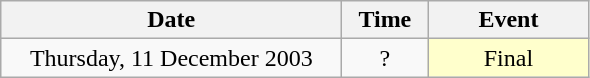<table class = "wikitable" style="text-align:center;">
<tr>
<th width=220>Date</th>
<th width=50>Time</th>
<th width=100>Event</th>
</tr>
<tr>
<td>Thursday, 11 December 2003</td>
<td>?</td>
<td bgcolor=ffffcc>Final</td>
</tr>
</table>
